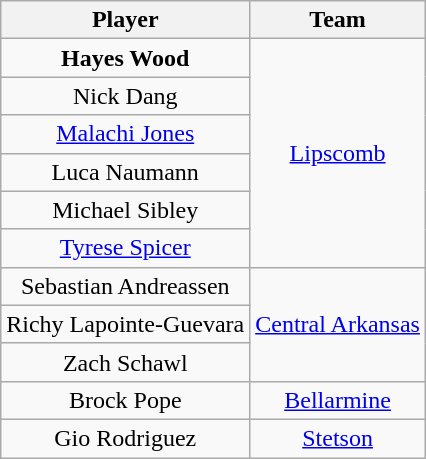<table class="wikitable" style="text-align: center;">
<tr>
<th>Player</th>
<th>Team</th>
</tr>
<tr>
<td><strong>Hayes Wood</strong></td>
<td rowspan=6><a href='#'>Lipscomb</a></td>
</tr>
<tr>
<td>Nick Dang</td>
</tr>
<tr>
<td><a href='#'>Malachi Jones</a></td>
</tr>
<tr>
<td>Luca Naumann</td>
</tr>
<tr>
<td>Michael Sibley</td>
</tr>
<tr>
<td><a href='#'>Tyrese Spicer</a></td>
</tr>
<tr>
<td>Sebastian Andreassen</td>
<td rowspan=3><a href='#'>Central Arkansas</a></td>
</tr>
<tr>
<td>Richy Lapointe-Guevara</td>
</tr>
<tr>
<td>Zach Schawl</td>
</tr>
<tr>
<td>Brock Pope</td>
<td><a href='#'>Bellarmine</a></td>
</tr>
<tr>
<td>Gio Rodriguez</td>
<td><a href='#'>Stetson</a></td>
</tr>
</table>
